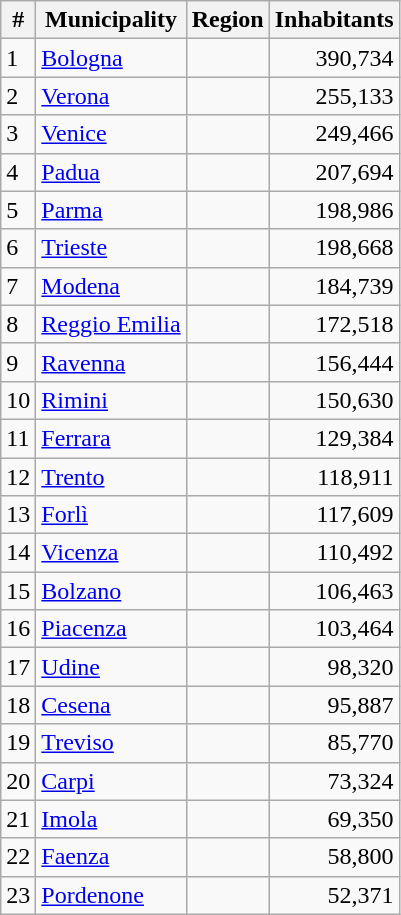<table class="wikitable sortable">
<tr>
<th>#</th>
<th>Municipality</th>
<th>Region</th>
<th>Inhabitants</th>
</tr>
<tr>
<td>1</td>
<td><a href='#'>Bologna</a></td>
<td></td>
<td align=right>390,734</td>
</tr>
<tr>
<td>2</td>
<td><a href='#'>Verona</a></td>
<td></td>
<td align=right>255,133</td>
</tr>
<tr>
<td>3</td>
<td><a href='#'>Venice</a></td>
<td></td>
<td align=right>249,466</td>
</tr>
<tr>
<td>4</td>
<td><a href='#'>Padua</a></td>
<td></td>
<td align=right>207,694</td>
</tr>
<tr>
<td>5</td>
<td><a href='#'>Parma</a></td>
<td></td>
<td align="right">198,986</td>
</tr>
<tr>
<td>6</td>
<td><a href='#'>Trieste</a></td>
<td></td>
<td align="right">198,668</td>
</tr>
<tr>
<td>7</td>
<td><a href='#'>Modena</a></td>
<td></td>
<td align=right>184,739</td>
</tr>
<tr>
<td>8</td>
<td><a href='#'>Reggio Emilia</a></td>
<td></td>
<td align=right>172,518</td>
</tr>
<tr>
<td>9</td>
<td><a href='#'>Ravenna</a></td>
<td></td>
<td align=right>156,444</td>
</tr>
<tr>
<td>10</td>
<td><a href='#'>Rimini</a></td>
<td></td>
<td align=right>150,630</td>
</tr>
<tr>
<td>11</td>
<td><a href='#'>Ferrara</a></td>
<td></td>
<td align=right>129,384</td>
</tr>
<tr>
<td>12</td>
<td><a href='#'>Trento</a></td>
<td></td>
<td align=right>118,911</td>
</tr>
<tr>
<td>13</td>
<td><a href='#'>Forlì</a></td>
<td></td>
<td align=right>117,609</td>
</tr>
<tr>
<td>14</td>
<td><a href='#'>Vicenza</a></td>
<td></td>
<td align=right>110,492</td>
</tr>
<tr>
<td>15</td>
<td><a href='#'>Bolzano</a></td>
<td></td>
<td align=right>106,463</td>
</tr>
<tr>
<td>16</td>
<td><a href='#'>Piacenza</a></td>
<td></td>
<td align=right>103,464</td>
</tr>
<tr>
<td>17</td>
<td><a href='#'>Udine</a></td>
<td></td>
<td align=right>98,320</td>
</tr>
<tr>
<td>18</td>
<td><a href='#'>Cesena</a></td>
<td></td>
<td align=right>95,887</td>
</tr>
<tr>
<td>19</td>
<td><a href='#'>Treviso</a></td>
<td></td>
<td align=right>85,770</td>
</tr>
<tr>
<td>20</td>
<td><a href='#'>Carpi</a></td>
<td></td>
<td align=right>73,324</td>
</tr>
<tr>
<td>21</td>
<td><a href='#'>Imola</a></td>
<td></td>
<td align=right>69,350</td>
</tr>
<tr>
<td>22</td>
<td><a href='#'>Faenza</a></td>
<td></td>
<td align=right>58,800</td>
</tr>
<tr>
<td>23</td>
<td><a href='#'>Pordenone</a></td>
<td></td>
<td align=right>52,371</td>
</tr>
</table>
